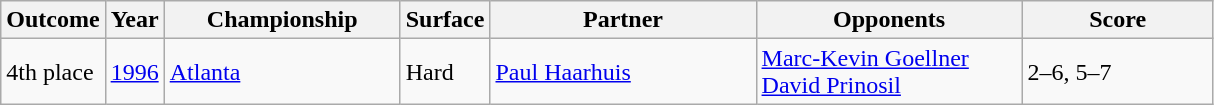<table class="sortable wikitable">
<tr>
<th>Outcome</th>
<th>Year</th>
<th width=150>Championship</th>
<th>Surface</th>
<th width=170>Partner</th>
<th width=170>Opponents</th>
<th style=width:120px class=unsortable>Score</th>
</tr>
<tr>
<td>4th place</td>
<td><a href='#'>1996</a></td>
<td><a href='#'>Atlanta</a></td>
<td>Hard</td>
<td> <a href='#'>Paul Haarhuis</a></td>
<td> <a href='#'>Marc-Kevin Goellner</a> <br>  <a href='#'>David Prinosil</a></td>
<td>2–6, 5–7</td>
</tr>
</table>
